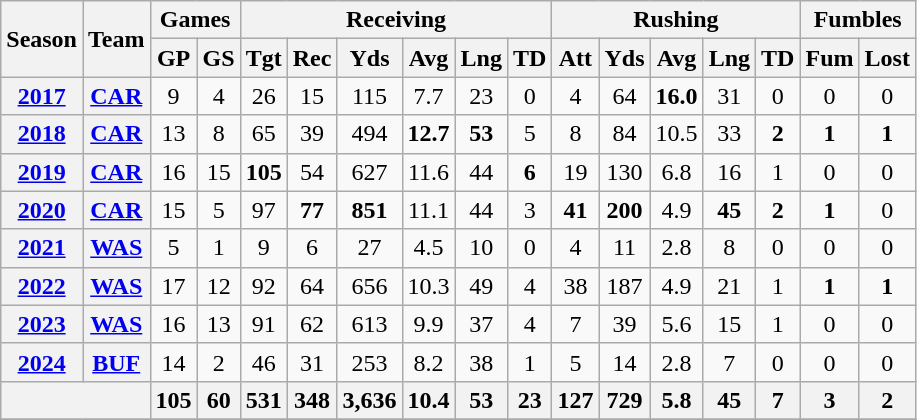<table class="wikitable" style="text-align:center;">
<tr>
<th rowspan=2>Season</th>
<th rowspan=2>Team</th>
<th colspan=2>Games</th>
<th colspan=6>Receiving</th>
<th colspan=5>Rushing</th>
<th colspan=2>Fumbles</th>
</tr>
<tr>
<th>GP</th>
<th>GS</th>
<th>Tgt</th>
<th>Rec</th>
<th>Yds</th>
<th>Avg</th>
<th>Lng</th>
<th>TD</th>
<th>Att</th>
<th>Yds</th>
<th>Avg</th>
<th>Lng</th>
<th>TD</th>
<th>Fum</th>
<th>Lost</th>
</tr>
<tr>
<th><a href='#'>2017</a></th>
<th><a href='#'>CAR</a></th>
<td>9</td>
<td>4</td>
<td>26</td>
<td>15</td>
<td>115</td>
<td>7.7</td>
<td>23</td>
<td>0</td>
<td>4</td>
<td>64</td>
<td><strong>16.0</strong></td>
<td>31</td>
<td>0</td>
<td>0</td>
<td>0</td>
</tr>
<tr>
<th><a href='#'>2018</a></th>
<th><a href='#'>CAR</a></th>
<td>13</td>
<td>8</td>
<td>65</td>
<td>39</td>
<td>494</td>
<td><strong>12.7</strong></td>
<td><strong>53</strong></td>
<td>5</td>
<td>8</td>
<td>84</td>
<td>10.5</td>
<td>33</td>
<td><strong>2</strong></td>
<td><strong>1</strong></td>
<td><strong>1</strong></td>
</tr>
<tr>
<th><a href='#'>2019</a></th>
<th><a href='#'>CAR</a></th>
<td>16</td>
<td>15</td>
<td><strong>105</strong></td>
<td>54</td>
<td>627</td>
<td>11.6</td>
<td>44</td>
<td><strong>6</strong></td>
<td>19</td>
<td>130</td>
<td>6.8</td>
<td>16</td>
<td>1</td>
<td>0</td>
<td>0</td>
</tr>
<tr>
<th><a href='#'>2020</a></th>
<th><a href='#'>CAR</a></th>
<td>15</td>
<td>5</td>
<td>97</td>
<td><strong>77</strong></td>
<td><strong>851</strong></td>
<td>11.1</td>
<td>44</td>
<td>3</td>
<td><strong>41</strong></td>
<td><strong>200</strong></td>
<td>4.9</td>
<td><strong>45</strong></td>
<td><strong>2</strong></td>
<td><strong>1</strong></td>
<td>0</td>
</tr>
<tr>
<th><a href='#'>2021</a></th>
<th><a href='#'>WAS</a></th>
<td>5</td>
<td>1</td>
<td>9</td>
<td>6</td>
<td>27</td>
<td>4.5</td>
<td>10</td>
<td>0</td>
<td>4</td>
<td>11</td>
<td>2.8</td>
<td>8</td>
<td>0</td>
<td>0</td>
<td>0</td>
</tr>
<tr>
<th><a href='#'>2022</a></th>
<th><a href='#'>WAS</a></th>
<td>17</td>
<td>12</td>
<td>92</td>
<td>64</td>
<td>656</td>
<td>10.3</td>
<td>49</td>
<td>4</td>
<td>38</td>
<td>187</td>
<td>4.9</td>
<td>21</td>
<td>1</td>
<td><strong>1</strong></td>
<td><strong>1</strong></td>
</tr>
<tr>
<th><a href='#'>2023</a></th>
<th><a href='#'>WAS</a></th>
<td>16</td>
<td>13</td>
<td>91</td>
<td>62</td>
<td>613</td>
<td>9.9</td>
<td>37</td>
<td>4</td>
<td>7</td>
<td>39</td>
<td>5.6</td>
<td>15</td>
<td>1</td>
<td>0</td>
<td>0</td>
</tr>
<tr>
<th><a href='#'>2024</a></th>
<th><a href='#'>BUF</a></th>
<td>14</td>
<td>2</td>
<td>46</td>
<td>31</td>
<td>253</td>
<td>8.2</td>
<td>38</td>
<td>1</td>
<td>5</td>
<td>14</td>
<td>2.8</td>
<td>7</td>
<td>0</td>
<td>0</td>
<td>0</td>
</tr>
<tr>
<th colspan="2"></th>
<th>105</th>
<th>60</th>
<th>531</th>
<th>348</th>
<th>3,636</th>
<th>10.4</th>
<th>53</th>
<th>23</th>
<th>127</th>
<th>729</th>
<th>5.8</th>
<th>45</th>
<th>7</th>
<th>3</th>
<th>2</th>
</tr>
<tr>
</tr>
</table>
